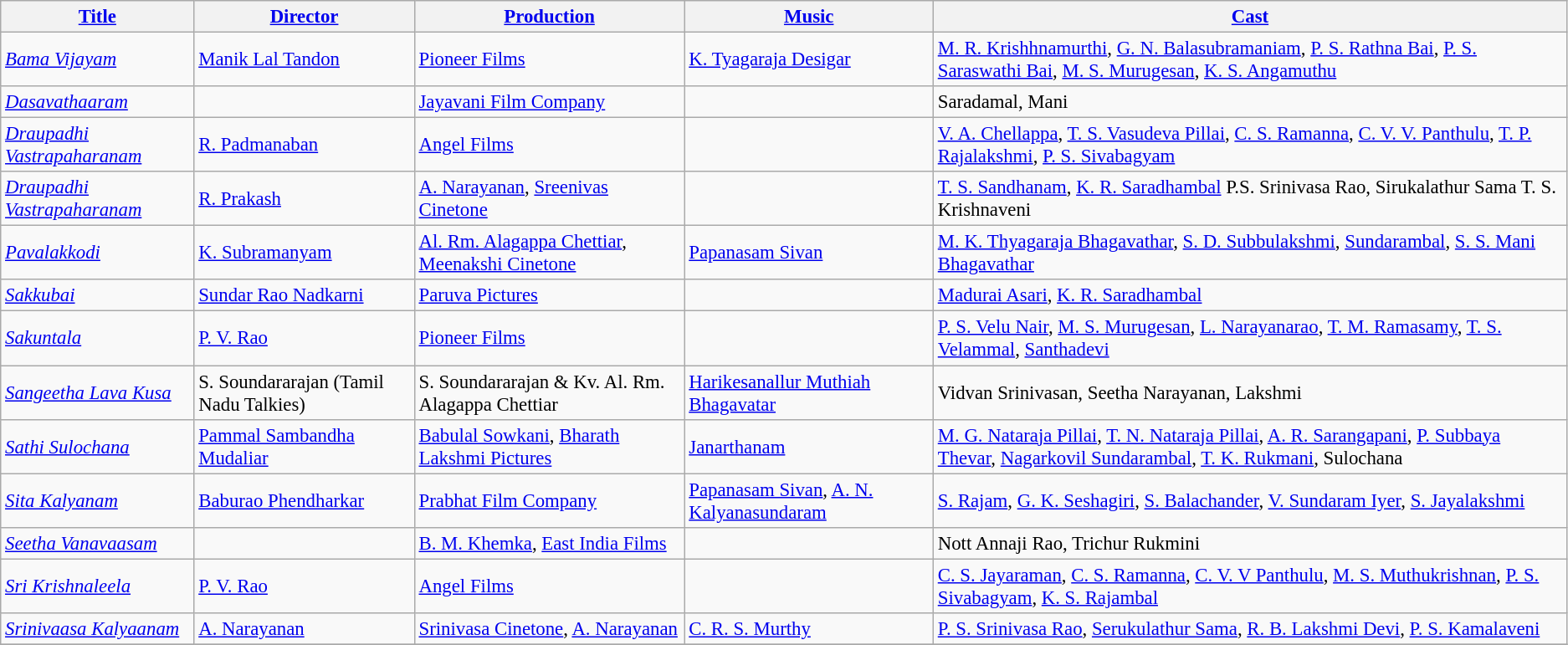<table class="wikitable" style="font-size: 95%;">
<tr>
<th><a href='#'>Title</a></th>
<th><a href='#'>Director</a></th>
<th><a href='#'>Production</a></th>
<th><a href='#'>Music</a></th>
<th><a href='#'>Cast</a></th>
</tr>
<tr --->
<td><em><a href='#'>Bama Vijayam</a></em></td>
<td><a href='#'>Manik Lal Tandon</a></td>
<td><a href='#'>Pioneer Films</a></td>
<td><a href='#'>K. Tyagaraja Desigar</a></td>
<td><a href='#'>M. R. Krishhnamurthi</a>, <a href='#'>G. N. Balasubramaniam</a>, <a href='#'>P. S. Rathna Bai</a>, <a href='#'>P. S. Saraswathi Bai</a>, <a href='#'>M. S. Murugesan</a>, <a href='#'>K. S. Angamuthu</a></td>
</tr>
<tr -->
<td><em><a href='#'>Dasavathaaram</a></em></td>
<td></td>
<td><a href='#'>Jayavani Film Company</a></td>
<td></td>
<td>Saradamal, Mani</td>
</tr>
<tr -->
<td><em><a href='#'>Draupadhi Vastrapaharanam</a></em></td>
<td><a href='#'>R. Padmanaban</a></td>
<td><a href='#'>Angel Films</a></td>
<td></td>
<td><a href='#'>V. A. Chellappa</a>, <a href='#'>T. S. Vasudeva Pillai</a>, <a href='#'>C. S. Ramanna</a>, <a href='#'>C. V. V. Panthulu</a>, <a href='#'>T. P. Rajalakshmi</a>, <a href='#'>P. S. Sivabagyam</a></td>
</tr>
<tr -->
<td><em><a href='#'>Draupadhi Vastrapaharanam</a></em></td>
<td><a href='#'>R. Prakash</a></td>
<td><a href='#'>A. Narayanan</a>, <a href='#'>Sreenivas Cinetone</a></td>
<td></td>
<td><a href='#'>T. S. Sandhanam</a>, <a href='#'>K. R. Saradhambal</a> P.S. Srinivasa Rao, Sirukalathur Sama T. S. Krishnaveni</td>
</tr>
<tr -->
<td><em><a href='#'>Pavalakkodi</a></em></td>
<td><a href='#'>K. Subramanyam</a></td>
<td><a href='#'>Al. Rm. Alagappa Chettiar</a>, <a href='#'>Meenakshi Cinetone</a></td>
<td><a href='#'>Papanasam Sivan</a></td>
<td><a href='#'>M. K. Thyagaraja Bhagavathar</a>, <a href='#'>S. D. Subbulakshmi</a>, <a href='#'>Sundarambal</a>, <a href='#'>S. S. Mani Bhagavathar</a></td>
</tr>
<tr -->
<td><em><a href='#'>Sakkubai</a></em></td>
<td><a href='#'>Sundar Rao Nadkarni</a></td>
<td><a href='#'>Paruva Pictures</a></td>
<td></td>
<td><a href='#'>Madurai Asari</a>, <a href='#'>K. R. Saradhambal</a></td>
</tr>
<tr -->
<td><em><a href='#'>Sakuntala</a></em></td>
<td><a href='#'>P. V. Rao</a></td>
<td><a href='#'>Pioneer Films</a></td>
<td></td>
<td><a href='#'>P. S. Velu Nair</a>, <a href='#'>M. S. Murugesan</a>, <a href='#'>L. Narayanarao</a>, <a href='#'>T. M. Ramasamy</a>, <a href='#'>T. S. Velammal</a>, <a href='#'>Santhadevi</a></td>
</tr>
<tr -->
<td><em><a href='#'>Sangeetha Lava Kusa</a></em></td>
<td>S. Soundararajan (Tamil Nadu Talkies)</td>
<td>S. Soundararajan & Kv. Al. Rm. Alagappa Chettiar</td>
<td><a href='#'>Harikesanallur Muthiah Bhagavatar</a></td>
<td>Vidvan Srinivasan, Seetha Narayanan, Lakshmi</td>
</tr>
<tr -->
<td><em><a href='#'>Sathi Sulochana</a></em></td>
<td><a href='#'>Pammal Sambandha Mudaliar</a></td>
<td><a href='#'>Babulal Sowkani</a>, <a href='#'>Bharath Lakshmi Pictures</a></td>
<td><a href='#'>Janarthanam</a></td>
<td><a href='#'>M. G. Nataraja Pillai</a>, <a href='#'>T. N. Nataraja Pillai</a>, <a href='#'>A. R. Sarangapani</a>, <a href='#'>P. Subbaya Thevar</a>, <a href='#'>Nagarkovil Sundarambal</a>, <a href='#'>T. K. Rukmani</a>, Sulochana</td>
</tr>
<tr -->
<td><em><a href='#'>Sita Kalyanam</a></em></td>
<td><a href='#'>Baburao Phendharkar</a></td>
<td><a href='#'>Prabhat Film Company</a></td>
<td><a href='#'>Papanasam Sivan</a>, <a href='#'>A. N. Kalyanasundaram</a></td>
<td><a href='#'>S. Rajam</a>, <a href='#'>G. K. Seshagiri</a>, <a href='#'>S. Balachander</a>, <a href='#'>V. Sundaram Iyer</a>, <a href='#'>S. Jayalakshmi</a></td>
</tr>
<tr -->
<td><em><a href='#'>Seetha Vanavaasam</a></em></td>
<td></td>
<td><a href='#'>B. M. Khemka</a>, <a href='#'>East India Films</a></td>
<td></td>
<td>Nott Annaji Rao, Trichur Rukmini</td>
</tr>
<tr --Nott Annaji Rao, Trichur Rukmini>
<td><em><a href='#'>Sri Krishnaleela</a></em></td>
<td><a href='#'>P. V. Rao</a></td>
<td><a href='#'>Angel Films</a></td>
<td></td>
<td><a href='#'>C. S. Jayaraman</a>, <a href='#'>C. S. Ramanna</a>, <a href='#'>C. V. V Panthulu</a>, <a href='#'>M. S. Muthukrishnan</a>, <a href='#'>P. S. Sivabagyam</a>, <a href='#'>K. S. Rajambal</a></td>
</tr>
<tr -->
<td><em><a href='#'>Srinivaasa Kalyaanam</a></em></td>
<td><a href='#'>A. Narayanan</a></td>
<td><a href='#'>Srinivasa Cinetone</a>, <a href='#'>A. Narayanan</a></td>
<td><a href='#'>C. R. S. Murthy</a></td>
<td><a href='#'>P. S. Srinivasa Rao</a>, <a href='#'>Serukulathur Sama</a>, <a href='#'>R. B. Lakshmi Devi</a>, <a href='#'>P. S. Kamalaveni</a></td>
</tr>
<tr -->
</tr>
</table>
